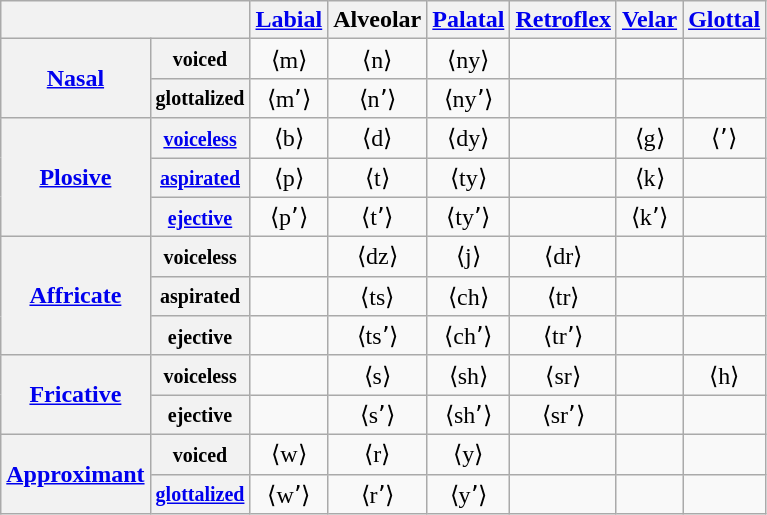<table class="wikitable" style="text-align: center;">
<tr>
<th colspan="2"></th>
<th><a href='#'>Labial</a></th>
<th>Alveolar</th>
<th><a href='#'>Palatal</a></th>
<th><a href='#'>Retroflex</a></th>
<th><a href='#'>Velar</a></th>
<th><a href='#'>Glottal</a></th>
</tr>
<tr>
<th rowspan="2"><a href='#'>Nasal</a></th>
<th><small>voiced</small></th>
<td>⟨m⟩</td>
<td>⟨n⟩</td>
<td>⟨ny⟩</td>
<td></td>
<td></td>
<td></td>
</tr>
<tr>
<th><small>glottalized</small></th>
<td>⟨mʼ⟩</td>
<td>⟨nʼ⟩</td>
<td>⟨nyʼ⟩</td>
<td></td>
<td></td>
<td></td>
</tr>
<tr>
<th rowspan="3"><a href='#'>Plosive</a></th>
<th><small><a href='#'>voiceless</a></small></th>
<td>⟨b⟩</td>
<td>⟨d⟩</td>
<td>⟨dy⟩</td>
<td></td>
<td>⟨g⟩</td>
<td>⟨ʼ⟩</td>
</tr>
<tr>
<th><small><a href='#'>aspirated</a></small></th>
<td>⟨p⟩</td>
<td>⟨t⟩</td>
<td>⟨ty⟩</td>
<td></td>
<td>⟨k⟩</td>
<td></td>
</tr>
<tr>
<th><small><a href='#'>ejective</a></small></th>
<td>⟨pʼ⟩</td>
<td>⟨tʼ⟩</td>
<td>⟨tyʼ⟩</td>
<td></td>
<td>⟨kʼ⟩</td>
<td></td>
</tr>
<tr>
<th rowspan="3"><a href='#'>Affricate</a></th>
<th><small>voiceless</small></th>
<td></td>
<td>⟨dz⟩</td>
<td>⟨j⟩</td>
<td>⟨dr⟩</td>
<td></td>
<td></td>
</tr>
<tr>
<th><small>aspirated</small></th>
<td></td>
<td>⟨ts⟩</td>
<td>⟨ch⟩</td>
<td>⟨tr⟩</td>
<td></td>
<td></td>
</tr>
<tr>
<th><small>ejective</small></th>
<td></td>
<td>⟨tsʼ⟩</td>
<td>⟨chʼ⟩</td>
<td>⟨trʼ⟩</td>
<td></td>
<td></td>
</tr>
<tr>
<th rowspan="2"><a href='#'>Fricative</a></th>
<th><small>voiceless</small></th>
<td></td>
<td>⟨s⟩</td>
<td>⟨sh⟩</td>
<td>⟨sr⟩</td>
<td></td>
<td>⟨h⟩</td>
</tr>
<tr>
<th><small>ejective</small></th>
<td></td>
<td>⟨sʼ⟩</td>
<td>⟨shʼ⟩</td>
<td>⟨srʼ⟩</td>
<td></td>
<td></td>
</tr>
<tr>
<th rowspan="2"><a href='#'>Approximant</a></th>
<th><small>voiced</small></th>
<td>⟨w⟩</td>
<td>⟨r⟩</td>
<td>⟨y⟩</td>
<td></td>
<td></td>
<td></td>
</tr>
<tr>
<th><small><a href='#'>glottalized</a></small></th>
<td>⟨wʼ⟩</td>
<td>⟨rʼ⟩</td>
<td>⟨yʼ⟩</td>
<td></td>
<td></td>
<td></td>
</tr>
</table>
